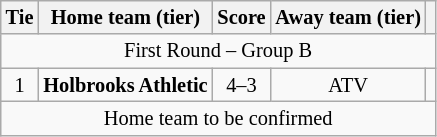<table class="wikitable" style="text-align:center; font-size:85%">
<tr>
<th>Tie</th>
<th>Home team (tier)</th>
<th>Score</th>
<th>Away team (tier)</th>
<th></th>
</tr>
<tr>
<td colspan="5" align="center">First Round – Group B</td>
</tr>
<tr>
<td align="center">1</td>
<td><strong>Holbrooks Athletic</strong></td>
<td align="center">4–3</td>
<td>ATV</td>
<td></td>
</tr>
<tr>
<td colspan="5" align="center">Home team to be confirmed</td>
</tr>
</table>
